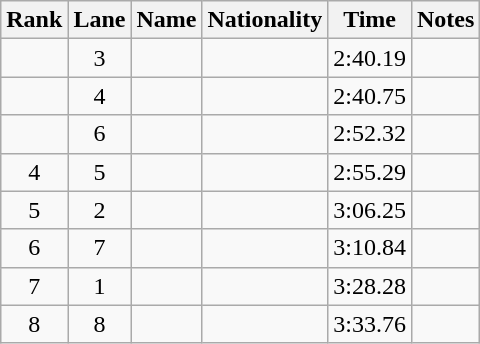<table class="wikitable sortable" style="text-align:center">
<tr>
<th>Rank</th>
<th>Lane</th>
<th>Name</th>
<th>Nationality</th>
<th>Time</th>
<th>Notes</th>
</tr>
<tr>
<td></td>
<td>3</td>
<td align=left></td>
<td align=left></td>
<td>2:40.19</td>
<td><strong></strong></td>
</tr>
<tr>
<td></td>
<td>4</td>
<td align=left></td>
<td align=left></td>
<td>2:40.75</td>
<td></td>
</tr>
<tr>
<td></td>
<td>6</td>
<td align=left></td>
<td align=left></td>
<td>2:52.32</td>
<td></td>
</tr>
<tr>
<td>4</td>
<td>5</td>
<td align=left></td>
<td align=left></td>
<td>2:55.29</td>
<td></td>
</tr>
<tr>
<td>5</td>
<td>2</td>
<td align=left></td>
<td align=left></td>
<td>3:06.25</td>
<td></td>
</tr>
<tr>
<td>6</td>
<td>7</td>
<td align=left></td>
<td align=left></td>
<td>3:10.84</td>
<td></td>
</tr>
<tr>
<td>7</td>
<td>1</td>
<td align=left></td>
<td align=left></td>
<td>3:28.28</td>
<td></td>
</tr>
<tr>
<td>8</td>
<td>8</td>
<td align=left></td>
<td align=left></td>
<td>3:33.76</td>
<td></td>
</tr>
</table>
